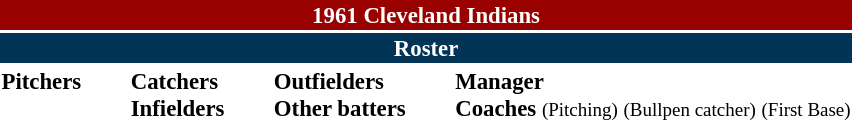<table class="toccolours" style="font-size: 95%;">
<tr>
<th colspan="10" style="background-color: #990000; color: white; text-align: center;">1961 Cleveland Indians</th>
</tr>
<tr>
<td colspan="10" style="background-color: #023456; color: white; text-align: center;"><strong>Roster</strong></td>
</tr>
<tr>
<td valign="top"><strong>Pitchers</strong><br>













</td>
<td width="25px"></td>
<td valign="top"><strong>Catchers</strong><br>

<strong>Infielders</strong>







</td>
<td width="25px"></td>
<td valign="top"><strong>Outfielders</strong><br>









<strong>Other batters</strong>
</td>
<td width="25px"></td>
<td valign="top"><strong>Manager</strong><br>

<strong>Coaches</strong>

 <small>(Pitching)</small>
 <small>(Bullpen catcher)</small>
 <small>(First Base)</small></td>
</tr>
</table>
